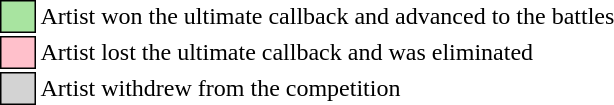<table class="toccolours" style="font-size: 100%; white-space: nowrap">
<tr>
<td style="background:#A8E4A0; border: 1px solid black">     </td>
<td>Artist won the ultimate callback and advanced to the battles</td>
</tr>
<tr>
<td style="background:pink; border: 1px solid black">     </td>
<td>Artist lost the ultimate callback and was eliminated</td>
</tr>
<tr>
<td style="background:lightgray; border: 1px solid black">     </td>
<td>Artist withdrew from the competition</td>
</tr>
</table>
